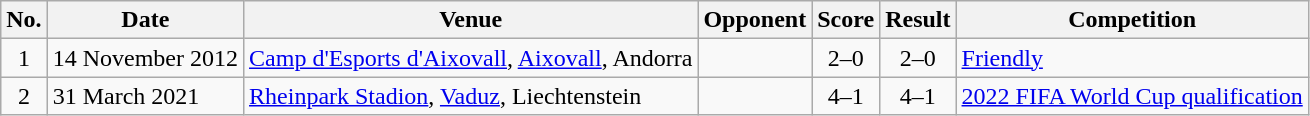<table class="wikitable sortable">
<tr>
<th scope="col">No.</th>
<th scope="col" data-sort-type="date">Date</th>
<th scope="col">Venue</th>
<th scope="col">Opponent</th>
<th scope="col">Score</th>
<th scope="col">Result</th>
<th scope="col">Competition</th>
</tr>
<tr>
<td align="center">1</td>
<td>14 November 2012</td>
<td><a href='#'>Camp d'Esports d'Aixovall</a>, <a href='#'>Aixovall</a>, Andorra</td>
<td></td>
<td align="center">2–0</td>
<td align="center">2–0</td>
<td><a href='#'>Friendly</a></td>
</tr>
<tr>
<td align="center">2</td>
<td>31 March 2021</td>
<td><a href='#'>Rheinpark Stadion</a>, <a href='#'>Vaduz</a>, Liechtenstein</td>
<td></td>
<td align="center">4–1</td>
<td align="center">4–1</td>
<td><a href='#'>2022 FIFA World Cup qualification</a></td>
</tr>
</table>
